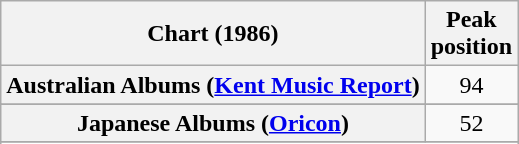<table class="wikitable sortable plainrowheaders" style="text-align:center">
<tr>
<th>Chart (1986)</th>
<th>Peak<br>position</th>
</tr>
<tr>
<th scope="row">Australian Albums (<a href='#'>Kent Music Report</a>)</th>
<td>94</td>
</tr>
<tr>
</tr>
<tr>
<th scope="row">Japanese Albums (<a href='#'>Oricon</a>)</th>
<td>52</td>
</tr>
<tr>
</tr>
<tr>
</tr>
<tr>
</tr>
</table>
